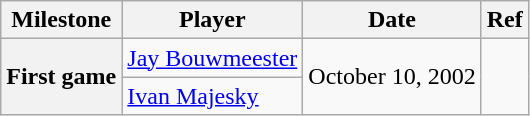<table class="wikitable">
<tr>
<th scope="col">Milestone</th>
<th scope="col">Player</th>
<th scope="col">Date</th>
<th scope="col">Ref</th>
</tr>
<tr>
<th rowspan=2>First game</th>
<td><a href='#'>Jay Bouwmeester</a></td>
<td rowspan=2>October 10, 2002</td>
<td rowspan=2></td>
</tr>
<tr>
<td><a href='#'>Ivan Majesky</a></td>
</tr>
</table>
